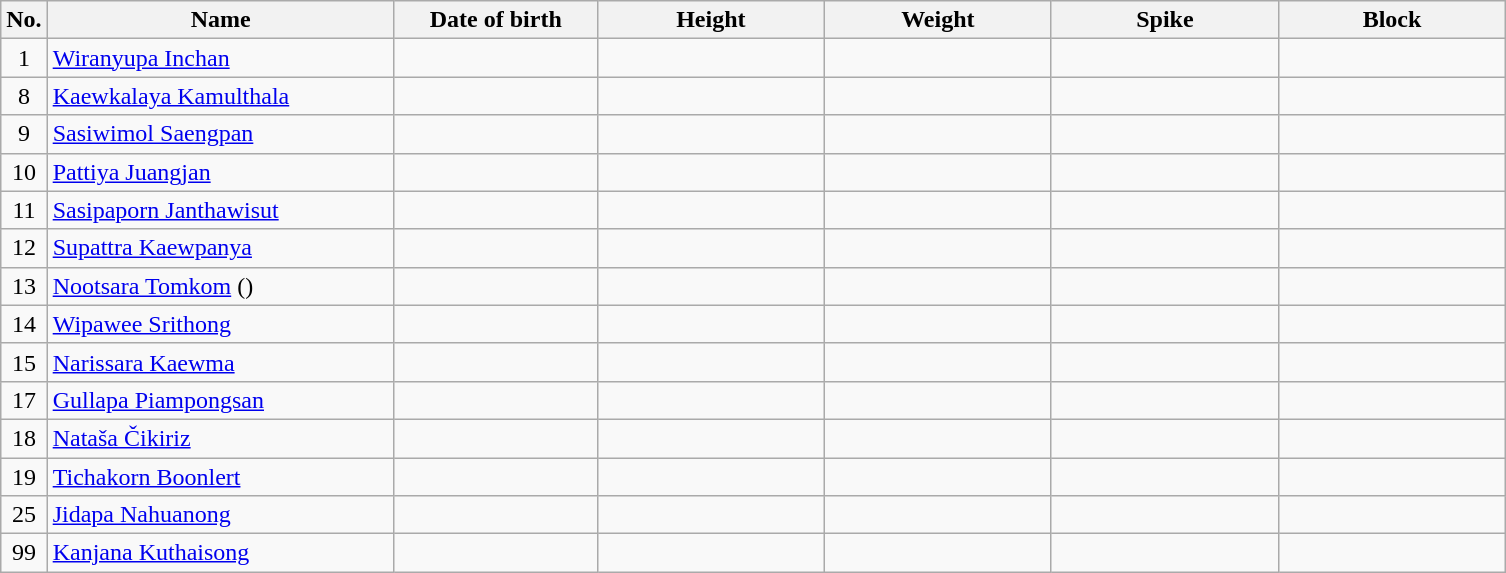<table class="wikitable sortable" style="font-size:100%; text-align:center;">
<tr>
<th>No.</th>
<th style="width:14em">Name</th>
<th style="width:8em">Date of birth</th>
<th style="width:9em">Height</th>
<th style="width:9em">Weight</th>
<th style="width:9em">Spike</th>
<th style="width:9em">Block</th>
</tr>
<tr>
<td>1</td>
<td align=left> <a href='#'>Wiranyupa Inchan</a></td>
<td align=right></td>
<td></td>
<td></td>
<td></td>
<td></td>
</tr>
<tr>
<td>8</td>
<td align=left> <a href='#'>Kaewkalaya Kamulthala</a></td>
<td align=right></td>
<td></td>
<td></td>
<td></td>
<td></td>
</tr>
<tr>
<td>9</td>
<td align=left> <a href='#'>Sasiwimol Saengpan</a></td>
<td align=right></td>
<td></td>
<td></td>
<td></td>
<td></td>
</tr>
<tr>
<td>10</td>
<td align=left> <a href='#'>Pattiya Juangjan</a></td>
<td align=right></td>
<td></td>
<td></td>
<td></td>
<td></td>
</tr>
<tr>
<td>11</td>
<td align=left> <a href='#'>Sasipaporn Janthawisut</a></td>
<td align=right></td>
<td></td>
<td></td>
<td></td>
<td></td>
</tr>
<tr>
<td>12</td>
<td align=left> <a href='#'>Supattra Kaewpanya</a></td>
<td align=right></td>
<td></td>
<td></td>
<td></td>
<td></td>
</tr>
<tr>
<td>13</td>
<td align=left> <a href='#'>Nootsara Tomkom</a> ()</td>
<td align=right></td>
<td></td>
<td></td>
<td></td>
<td></td>
</tr>
<tr>
<td>14</td>
<td align=left> <a href='#'>Wipawee Srithong</a></td>
<td align=right></td>
<td></td>
<td></td>
<td></td>
<td></td>
</tr>
<tr>
<td>15</td>
<td align=left> <a href='#'>Narissara Kaewma</a></td>
<td align=right></td>
<td></td>
<td></td>
<td></td>
<td></td>
</tr>
<tr>
<td>17</td>
<td align=left> <a href='#'>Gullapa Piampongsan</a></td>
<td align=right></td>
<td></td>
<td></td>
<td></td>
<td></td>
</tr>
<tr>
<td>18</td>
<td align=left> <a href='#'>Nataša Čikiriz</a></td>
<td align=right></td>
<td></td>
<td></td>
<td></td>
<td></td>
</tr>
<tr>
<td>19</td>
<td align=left> <a href='#'>Tichakorn Boonlert</a></td>
<td align=right></td>
<td></td>
<td></td>
<td></td>
<td></td>
</tr>
<tr>
<td>25</td>
<td align=left> <a href='#'>Jidapa Nahuanong</a></td>
<td align=right></td>
<td></td>
<td></td>
<td></td>
<td></td>
</tr>
<tr>
<td>99</td>
<td align=left> <a href='#'>Kanjana Kuthaisong</a></td>
<td align=right></td>
<td></td>
<td></td>
<td></td>
<td></td>
</tr>
</table>
